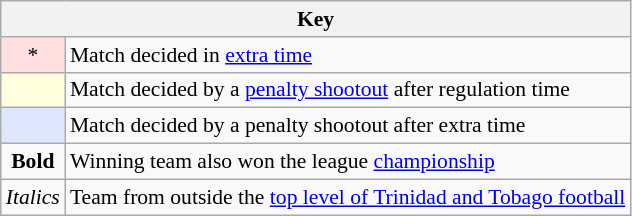<table class="wikitable" style="font-size:90%;">
<tr>
<th colspan="2">Key</th>
</tr>
<tr>
<td style="background-color:#FFDFDF" align="center">*</td>
<td align="left">Match decided in <a href='#'>extra time</a></td>
</tr>
<tr>
<td style="background-color:#FFFFDD" align="center"></td>
<td align="left">Match decided by a <a href='#'>penalty shootout</a> after regulation time</td>
</tr>
<tr>
<td style="background-color:#DFE7FF" align="center"></td>
<td align="left">Match decided by a penalty shootout after extra time</td>
</tr>
<tr>
<td align=center><strong>Bold</strong></td>
<td>Winning team also won the league <a href='#'>championship</a></td>
</tr>
<tr>
<td align=center><em>Italics</em></td>
<td>Team from outside the <a href='#'>top level of Trinidad and Tobago football</a></td>
</tr>
</table>
